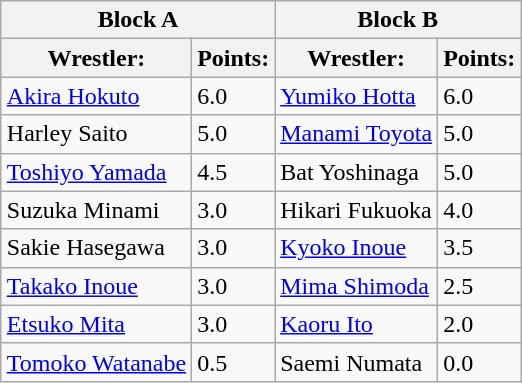<table class="wikitable" style="margin: 1em auto 1em auto">
<tr>
<th colspan=2>Block A</th>
<th colspan=2>Block B</th>
</tr>
<tr>
<th>Wrestler:</th>
<th>Points:</th>
<th>Wrestler:</th>
<th>Points:</th>
</tr>
<tr>
<td><a href='#'>Akira Hokuto</a></td>
<td>6.0</td>
<td><a href='#'>Yumiko Hotta</a></td>
<td>6.0</td>
</tr>
<tr>
<td>Harley Saito</td>
<td>5.0</td>
<td><a href='#'>Manami Toyota</a></td>
<td>5.0</td>
</tr>
<tr>
<td><a href='#'>Toshiyo Yamada</a></td>
<td>4.5</td>
<td>Bat Yoshinaga</td>
<td>5.0</td>
</tr>
<tr>
<td>Suzuka Minami</td>
<td>3.0</td>
<td>Hikari Fukuoka</td>
<td>4.0</td>
</tr>
<tr>
<td>Sakie Hasegawa</td>
<td>3.0</td>
<td><a href='#'>Kyoko Inoue</a></td>
<td>3.5</td>
</tr>
<tr>
<td><a href='#'>Takako Inoue</a></td>
<td>3.0</td>
<td><a href='#'>Mima Shimoda</a></td>
<td>2.5</td>
</tr>
<tr>
<td><a href='#'>Etsuko Mita</a></td>
<td>3.0</td>
<td><a href='#'>Kaoru Ito</a></td>
<td>2.0</td>
</tr>
<tr>
<td><a href='#'>Tomoko Watanabe</a></td>
<td>0.5</td>
<td>Saemi Numata</td>
<td>0.0</td>
</tr>
</table>
